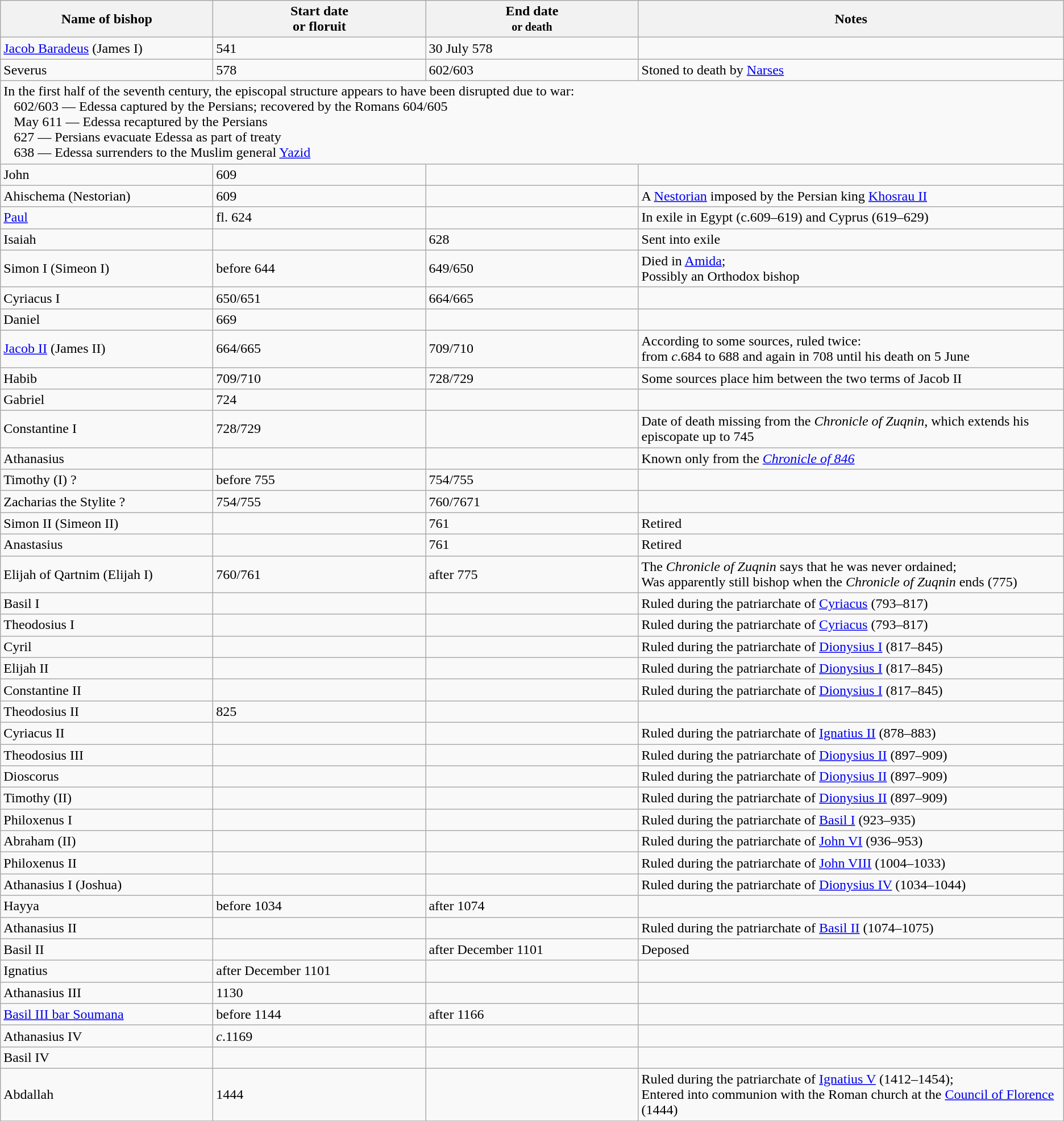<table class="wikitable">
<tr align=left>
<th width="20%">Name of bishop</th>
<th width="20%">Start date<br>or floruit</th>
<th width="20%">End date<br><small>or death</small></th>
<th width="40%">Notes</th>
</tr>
<tr>
<td><a href='#'>Jacob Baradeus</a> (James I)</td>
<td>541</td>
<td>30 July 578</td>
<td></td>
</tr>
<tr>
<td>Severus</td>
<td>578</td>
<td>602/603</td>
<td>Stoned to death by <a href='#'>Narses</a></td>
</tr>
<tr valign=top>
<td colspan="4">In the first half of the seventh century, the episcopal structure appears to have been disrupted due to war:<br>   602/603 — Edessa captured by the Persians; recovered by the Romans 604/605<br>   May 611 — Edessa recaptured by the Persians<br>   627 — Persians evacuate Edessa as part of treaty<br>   638 — Edessa surrenders to the Muslim general <a href='#'>Yazid</a></td>
</tr>
<tr>
<td>John</td>
<td>609</td>
<td></td>
<td></td>
</tr>
<tr>
<td>Ahischema (Nestorian)</td>
<td>609</td>
<td></td>
<td>A <a href='#'>Nestorian</a> imposed by the Persian king <a href='#'>Khosrau II</a></td>
</tr>
<tr>
<td><a href='#'>Paul</a></td>
<td>fl. 624</td>
<td></td>
<td>In exile in Egypt (c.609–619) and Cyprus (619–629)</td>
</tr>
<tr>
<td>Isaiah</td>
<td></td>
<td>628</td>
<td>Sent into exile</td>
</tr>
<tr>
<td>Simon I (Simeon I)</td>
<td>before 644</td>
<td>649/650</td>
<td>Died in <a href='#'>Amida</a>;<br>Possibly an Orthodox bishop</td>
</tr>
<tr>
<td>Cyriacus I</td>
<td>650/651</td>
<td>664/665</td>
<td></td>
</tr>
<tr>
<td>Daniel</td>
<td>669</td>
<td></td>
<td></td>
</tr>
<tr>
<td><a href='#'>Jacob II</a> (James II)</td>
<td>664/665</td>
<td>709/710</td>
<td>According to some sources, ruled twice:<br>from <em>c</em>.684 to 688 and again in 708 until his death on 5 June</td>
</tr>
<tr>
<td>Habib</td>
<td>709/710</td>
<td>728/729</td>
<td>Some sources place him between the two terms of Jacob II</td>
</tr>
<tr>
<td>Gabriel</td>
<td>724</td>
<td></td>
<td></td>
</tr>
<tr>
<td>Constantine I</td>
<td>728/729</td>
<td></td>
<td>Date of death missing from the <em>Chronicle of Zuqnin</em>, which extends his episcopate up to 745</td>
</tr>
<tr>
<td>Athanasius</td>
<td></td>
<td></td>
<td>Known only from the <em><a href='#'>Chronicle of 846</a></em></td>
</tr>
<tr>
<td>Timothy (I) ?</td>
<td>before 755</td>
<td>754/755</td>
<td></td>
</tr>
<tr>
<td>Zacharias the Stylite ?</td>
<td>754/755</td>
<td>760/7671</td>
<td></td>
</tr>
<tr>
<td>Simon II (Simeon II)</td>
<td></td>
<td>761</td>
<td>Retired</td>
</tr>
<tr>
<td>Anastasius</td>
<td></td>
<td>761</td>
<td>Retired</td>
</tr>
<tr>
<td>Elijah of Qartnim (Elijah I)</td>
<td>760/761</td>
<td>after 775</td>
<td>The <em>Chronicle of Zuqnin</em> says that he was never ordained;<br>Was apparently still bishop when the <em>Chronicle of Zuqnin</em> ends (775)</td>
</tr>
<tr>
<td>Basil I</td>
<td></td>
<td></td>
<td>Ruled during the patriarchate of <a href='#'>Cyriacus</a> (793–817)</td>
</tr>
<tr>
<td>Theodosius I</td>
<td></td>
<td></td>
<td>Ruled during the patriarchate of <a href='#'>Cyriacus</a> (793–817)</td>
</tr>
<tr>
<td>Cyril</td>
<td></td>
<td></td>
<td>Ruled during the patriarchate of <a href='#'>Dionysius I</a> (817–845)</td>
</tr>
<tr>
<td>Elijah II</td>
<td></td>
<td></td>
<td>Ruled during the patriarchate of <a href='#'>Dionysius I</a> (817–845)</td>
</tr>
<tr>
<td>Constantine II</td>
<td></td>
<td></td>
<td>Ruled during the patriarchate of <a href='#'>Dionysius I</a> (817–845)</td>
</tr>
<tr>
<td>Theodosius II</td>
<td>825</td>
<td></td>
<td></td>
</tr>
<tr>
<td>Cyriacus II</td>
<td></td>
<td></td>
<td>Ruled during the patriarchate of <a href='#'>Ignatius II</a> (878–883)</td>
</tr>
<tr>
<td>Theodosius III</td>
<td></td>
<td></td>
<td>Ruled during the patriarchate of <a href='#'>Dionysius II</a> (897–909)</td>
</tr>
<tr>
<td>Dioscorus</td>
<td></td>
<td></td>
<td>Ruled during the patriarchate of <a href='#'>Dionysius II</a> (897–909)</td>
</tr>
<tr>
<td>Timothy (II)</td>
<td></td>
<td></td>
<td>Ruled during the patriarchate of <a href='#'>Dionysius II</a> (897–909)</td>
</tr>
<tr>
<td>Philoxenus I</td>
<td></td>
<td></td>
<td>Ruled during the patriarchate of <a href='#'>Basil I</a> (923–935)</td>
</tr>
<tr>
<td>Abraham (II)</td>
<td></td>
<td></td>
<td>Ruled during the patriarchate of <a href='#'>John VI</a> (936–953)</td>
</tr>
<tr>
<td>Philoxenus II</td>
<td></td>
<td></td>
<td>Ruled during the patriarchate of <a href='#'>John VIII</a> (1004–1033)</td>
</tr>
<tr>
<td>Athanasius I (Joshua)</td>
<td></td>
<td></td>
<td>Ruled during the patriarchate of <a href='#'>Dionysius IV</a> (1034–1044)</td>
</tr>
<tr>
<td>Hayya</td>
<td>before 1034</td>
<td>after 1074</td>
<td></td>
</tr>
<tr>
<td>Athanasius II</td>
<td></td>
<td></td>
<td>Ruled during the patriarchate of <a href='#'>Basil II</a> (1074–1075)</td>
</tr>
<tr>
<td>Basil II</td>
<td></td>
<td>after December 1101</td>
<td>Deposed</td>
</tr>
<tr>
<td>Ignatius</td>
<td>after December 1101</td>
<td></td>
<td></td>
</tr>
<tr>
<td>Athanasius III</td>
<td>1130</td>
<td></td>
<td></td>
</tr>
<tr>
<td><a href='#'>Basil III bar Soumana</a></td>
<td>before 1144</td>
<td>after 1166</td>
<td></td>
</tr>
<tr>
<td>Athanasius IV</td>
<td><em>c</em>.1169</td>
<td></td>
<td></td>
</tr>
<tr>
<td>Basil IV</td>
<td></td>
<td></td>
<td></td>
</tr>
<tr>
<td>Abdallah</td>
<td>1444</td>
<td></td>
<td>Ruled during the patriarchate of <a href='#'>Ignatius V</a> (1412–1454);<br>Entered into communion with the Roman church at the <a href='#'>Council of Florence</a> (1444)</td>
</tr>
<tr>
</tr>
</table>
